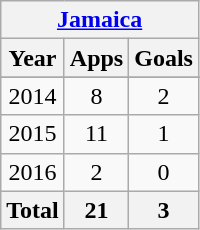<table class="wikitable" style="text-align:center">
<tr>
<th colspan="3"><a href='#'>Jamaica</a></th>
</tr>
<tr>
<th>Year</th>
<th>Apps</th>
<th>Goals</th>
</tr>
<tr>
</tr>
<tr>
<td>2014</td>
<td>8</td>
<td>2</td>
</tr>
<tr>
<td>2015</td>
<td>11</td>
<td>1</td>
</tr>
<tr>
<td>2016</td>
<td>2</td>
<td>0</td>
</tr>
<tr>
<th>Total</th>
<th>21</th>
<th>3</th>
</tr>
</table>
